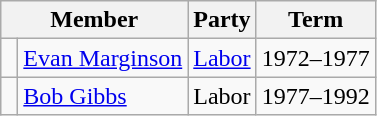<table class="wikitable">
<tr>
<th colspan="2">Member</th>
<th>Party</th>
<th>Term</th>
</tr>
<tr>
<td> </td>
<td><a href='#'>Evan Marginson</a></td>
<td><a href='#'>Labor</a></td>
<td>1972–1977</td>
</tr>
<tr>
<td> </td>
<td><a href='#'>Bob Gibbs</a></td>
<td>Labor</td>
<td>1977–1992</td>
</tr>
</table>
